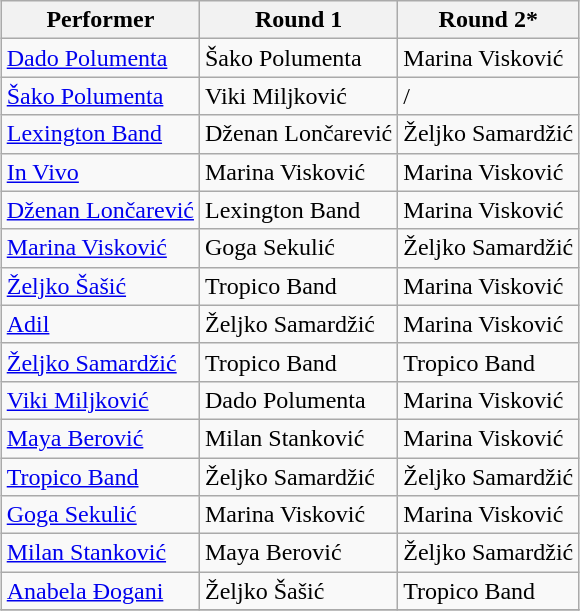<table class="sortable wikitable" style="margin: 1em auto 1em auto">
<tr>
<th>Performer</th>
<th>Round 1</th>
<th>Round 2*</th>
</tr>
<tr>
<td><a href='#'>Dado Polumenta</a></td>
<td>Šako Polumenta</td>
<td>Мarina Visković</td>
</tr>
<tr>
<td><a href='#'>Šako Polumenta</a></td>
<td>Viki Miljković</td>
<td>/</td>
</tr>
<tr>
<td><a href='#'>Lexington Band</a></td>
<td>Dženan Lončarević</td>
<td>Željko Samardžić</td>
</tr>
<tr>
<td><a href='#'>In Vivo</a></td>
<td>Мarina Visković</td>
<td>Мarina Visković</td>
</tr>
<tr>
<td><a href='#'>Dženan Lončarević</a></td>
<td>Lexington Band</td>
<td>Мarina Visković</td>
</tr>
<tr>
<td><a href='#'>Мarina Visković</a></td>
<td>Goga Sekulić</td>
<td>Željko Samardžić</td>
</tr>
<tr>
<td><a href='#'>Željko Šašić</a></td>
<td>Tropico Band</td>
<td>Мarina Visković</td>
</tr>
<tr>
<td><a href='#'>Adil</a></td>
<td>Željko Samardžić</td>
<td>Мarina Visković</td>
</tr>
<tr>
<td><a href='#'>Željko Samardžić</a></td>
<td>Tropico Band</td>
<td>Tropico Band</td>
</tr>
<tr>
<td><a href='#'>Viki Miljković</a></td>
<td>Dado Polumenta</td>
<td>Мarina Visković</td>
</tr>
<tr>
<td><a href='#'>Maya Berović</a></td>
<td>Milan Stanković</td>
<td>Мarina Visković</td>
</tr>
<tr>
<td><a href='#'>Tropico Band</a></td>
<td>Željko Samardžić</td>
<td>Željko Samardžić</td>
</tr>
<tr>
<td><a href='#'>Goga Sekulić</a></td>
<td>Мarina Visković</td>
<td>Мarina Visković</td>
</tr>
<tr>
<td><a href='#'>Milan Stanković</a></td>
<td>Maya Berović</td>
<td>Željko Samardžić</td>
</tr>
<tr>
<td><a href='#'>Anabela Đogani</a></td>
<td>Željko Šašić</td>
<td>Tropico Band</td>
</tr>
<tr>
</tr>
</table>
